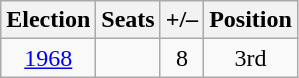<table class=wikitable style=text-align:center>
<tr>
<th>Election</th>
<th>Seats</th>
<th>+/–</th>
<th>Position</th>
</tr>
<tr>
<td><a href='#'>1968</a></td>
<td></td>
<td> 8</td>
<td> 3rd</td>
</tr>
</table>
